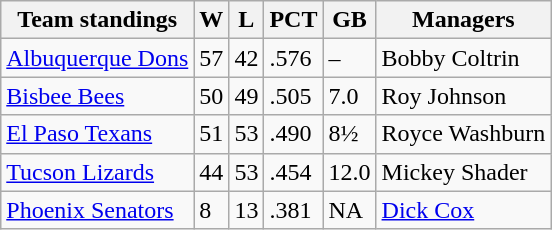<table class="wikitable">
<tr>
<th>Team standings</th>
<th>W</th>
<th>L</th>
<th>PCT</th>
<th>GB</th>
<th>Managers</th>
</tr>
<tr>
<td><a href='#'>Albuquerque Dons</a></td>
<td>57</td>
<td>42</td>
<td>.576</td>
<td>–</td>
<td>Bobby Coltrin</td>
</tr>
<tr>
<td><a href='#'>Bisbee Bees</a></td>
<td>50</td>
<td>49</td>
<td>.505</td>
<td>7.0</td>
<td>Roy Johnson</td>
</tr>
<tr>
<td><a href='#'>El Paso Texans</a></td>
<td>51</td>
<td>53</td>
<td>.490</td>
<td>8½</td>
<td>Royce Washburn</td>
</tr>
<tr>
<td><a href='#'>Tucson Lizards</a></td>
<td>44</td>
<td>53</td>
<td>.454</td>
<td>12.0</td>
<td>Mickey Shader</td>
</tr>
<tr>
<td><a href='#'>Phoenix Senators</a></td>
<td>8</td>
<td>13</td>
<td>.381</td>
<td>NA</td>
<td><a href='#'>Dick Cox</a></td>
</tr>
</table>
